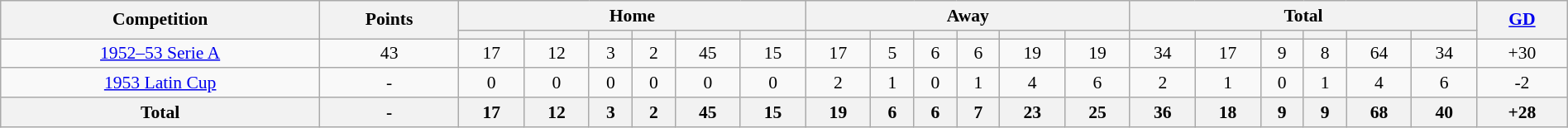<table class="wikitable" style="font-size:90%;width:100%;margin:auto;clear:both;text-align:center;">
<tr>
<th rowspan="2">Competition</th>
<th rowspan="2">Points</th>
<th colspan="6">Home</th>
<th colspan="6">Away</th>
<th colspan="6">Total</th>
<th rowspan="2"><a href='#'>GD</a></th>
</tr>
<tr>
<th></th>
<th></th>
<th></th>
<th></th>
<th></th>
<th></th>
<th></th>
<th></th>
<th></th>
<th></th>
<th></th>
<th></th>
<th></th>
<th></th>
<th></th>
<th></th>
<th></th>
<th></th>
</tr>
<tr>
<td><a href='#'>1952–53 Serie A</a></td>
<td>43</td>
<td>17</td>
<td>12</td>
<td>3</td>
<td>2</td>
<td>45</td>
<td>15</td>
<td>17</td>
<td>5</td>
<td>6</td>
<td>6</td>
<td>19</td>
<td>19</td>
<td>34</td>
<td>17</td>
<td>9</td>
<td>8</td>
<td>64</td>
<td>34</td>
<td>+30</td>
</tr>
<tr>
<td><a href='#'>1953 Latin Cup</a></td>
<td>-</td>
<td>0</td>
<td>0</td>
<td>0</td>
<td>0</td>
<td>0</td>
<td>0</td>
<td>2</td>
<td>1</td>
<td>0</td>
<td>1</td>
<td>4</td>
<td>6</td>
<td>2</td>
<td>1</td>
<td>0</td>
<td>1</td>
<td>4</td>
<td>6</td>
<td>-2</td>
</tr>
<tr>
<th>Total</th>
<th>-</th>
<th>17</th>
<th>12</th>
<th>3</th>
<th>2</th>
<th>45</th>
<th>15</th>
<th>19</th>
<th>6</th>
<th>6</th>
<th>7</th>
<th>23</th>
<th>25</th>
<th>36</th>
<th>18</th>
<th>9</th>
<th>9</th>
<th>68</th>
<th>40</th>
<th>+28</th>
</tr>
</table>
